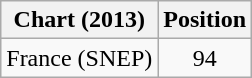<table class="wikitable">
<tr>
<th>Chart (2013)</th>
<th>Position</th>
</tr>
<tr>
<td>France (SNEP)</td>
<td style="text-align:center">94</td>
</tr>
</table>
